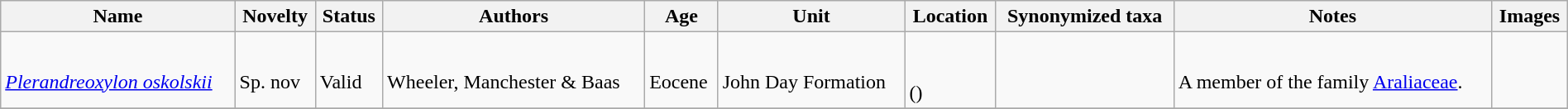<table class="wikitable sortable" align="center" width="100%">
<tr>
<th>Name</th>
<th>Novelty</th>
<th>Status</th>
<th>Authors</th>
<th>Age</th>
<th>Unit</th>
<th>Location</th>
<th>Synonymized taxa</th>
<th>Notes</th>
<th>Images</th>
</tr>
<tr>
<td><br><em><a href='#'>Plerandreoxylon oskolskii</a></em></td>
<td><br>Sp. nov</td>
<td><br>Valid</td>
<td><br>Wheeler, Manchester & Baas</td>
<td><br>Eocene</td>
<td><br>John Day Formation</td>
<td><br><br>()</td>
<td></td>
<td><br>A member of the family <a href='#'>Araliaceae</a>.</td>
<td></td>
</tr>
<tr>
</tr>
</table>
